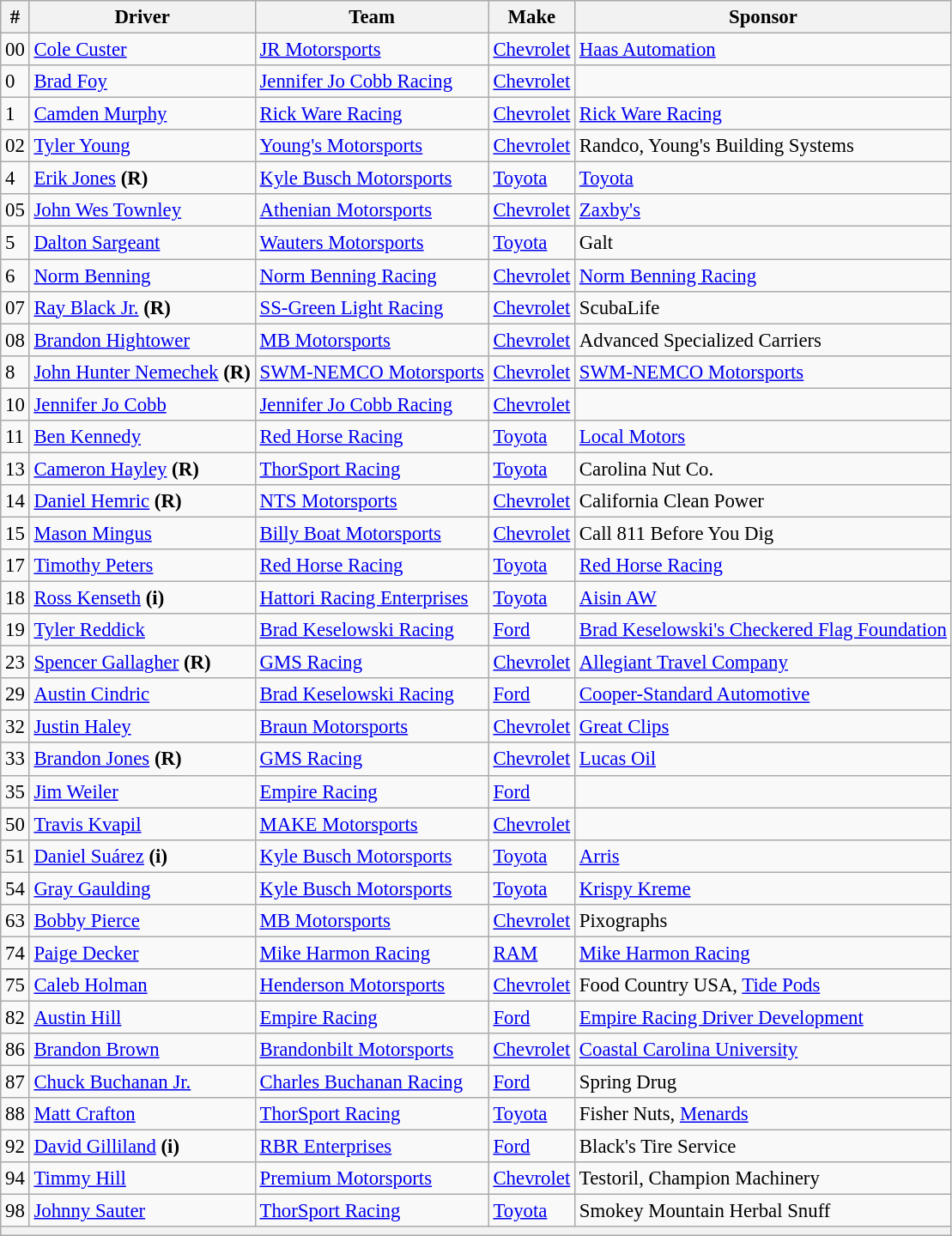<table class="wikitable" style="font-size:95%">
<tr>
<th>#</th>
<th>Driver</th>
<th>Team</th>
<th>Make</th>
<th>Sponsor</th>
</tr>
<tr>
<td>00</td>
<td><a href='#'>Cole Custer</a></td>
<td><a href='#'>JR Motorsports</a></td>
<td><a href='#'>Chevrolet</a></td>
<td><a href='#'>Haas Automation</a></td>
</tr>
<tr>
<td>0</td>
<td><a href='#'>Brad Foy</a></td>
<td><a href='#'>Jennifer Jo Cobb Racing</a></td>
<td><a href='#'>Chevrolet</a></td>
<td></td>
</tr>
<tr>
<td>1</td>
<td><a href='#'>Camden Murphy</a></td>
<td><a href='#'>Rick Ware Racing</a></td>
<td><a href='#'>Chevrolet</a></td>
<td><a href='#'>Rick Ware Racing</a></td>
</tr>
<tr>
<td>02</td>
<td><a href='#'>Tyler Young</a></td>
<td><a href='#'>Young's Motorsports</a></td>
<td><a href='#'>Chevrolet</a></td>
<td>Randco, Young's Building Systems</td>
</tr>
<tr>
<td>4</td>
<td><a href='#'>Erik Jones</a> <strong>(R)</strong></td>
<td><a href='#'>Kyle Busch Motorsports</a></td>
<td><a href='#'>Toyota</a></td>
<td><a href='#'>Toyota</a></td>
</tr>
<tr>
<td>05</td>
<td><a href='#'>John Wes Townley</a></td>
<td><a href='#'>Athenian Motorsports</a></td>
<td><a href='#'>Chevrolet</a></td>
<td><a href='#'>Zaxby's</a></td>
</tr>
<tr>
<td>5</td>
<td><a href='#'>Dalton Sargeant</a></td>
<td><a href='#'>Wauters Motorsports</a></td>
<td><a href='#'>Toyota</a></td>
<td>Galt</td>
</tr>
<tr>
<td>6</td>
<td><a href='#'>Norm Benning</a></td>
<td><a href='#'>Norm Benning Racing</a></td>
<td><a href='#'>Chevrolet</a></td>
<td><a href='#'>Norm Benning Racing</a></td>
</tr>
<tr>
<td>07</td>
<td><a href='#'>Ray Black Jr.</a> <strong>(R)</strong></td>
<td><a href='#'>SS-Green Light Racing</a></td>
<td><a href='#'>Chevrolet</a></td>
<td>ScubaLife</td>
</tr>
<tr>
<td>08</td>
<td><a href='#'>Brandon Hightower</a></td>
<td><a href='#'>MB Motorsports</a></td>
<td><a href='#'>Chevrolet</a></td>
<td>Advanced Specialized Carriers</td>
</tr>
<tr>
<td>8</td>
<td><a href='#'>John Hunter Nemechek</a> <strong>(R)</strong></td>
<td><a href='#'>SWM-NEMCO Motorsports</a></td>
<td><a href='#'>Chevrolet</a></td>
<td><a href='#'>SWM-NEMCO Motorsports</a></td>
</tr>
<tr>
<td>10</td>
<td><a href='#'>Jennifer Jo Cobb</a></td>
<td><a href='#'>Jennifer Jo Cobb Racing</a></td>
<td><a href='#'>Chevrolet</a></td>
<td></td>
</tr>
<tr>
<td>11</td>
<td><a href='#'>Ben Kennedy</a></td>
<td><a href='#'>Red Horse Racing</a></td>
<td><a href='#'>Toyota</a></td>
<td><a href='#'>Local Motors</a></td>
</tr>
<tr>
<td>13</td>
<td><a href='#'>Cameron Hayley</a> <strong>(R)</strong></td>
<td><a href='#'>ThorSport Racing</a></td>
<td><a href='#'>Toyota</a></td>
<td>Carolina Nut Co.</td>
</tr>
<tr>
<td>14</td>
<td><a href='#'>Daniel Hemric</a> <strong>(R)</strong></td>
<td><a href='#'>NTS Motorsports</a></td>
<td><a href='#'>Chevrolet</a></td>
<td>California Clean Power</td>
</tr>
<tr>
<td>15</td>
<td><a href='#'>Mason Mingus</a></td>
<td><a href='#'>Billy Boat Motorsports</a></td>
<td><a href='#'>Chevrolet</a></td>
<td>Call 811 Before You Dig</td>
</tr>
<tr>
<td>17</td>
<td><a href='#'>Timothy Peters</a></td>
<td><a href='#'>Red Horse Racing</a></td>
<td><a href='#'>Toyota</a></td>
<td><a href='#'>Red Horse Racing</a></td>
</tr>
<tr>
<td>18</td>
<td><a href='#'>Ross Kenseth</a> <strong>(i)</strong></td>
<td><a href='#'>Hattori Racing Enterprises</a></td>
<td><a href='#'>Toyota</a></td>
<td><a href='#'>Aisin AW</a></td>
</tr>
<tr>
<td>19</td>
<td><a href='#'>Tyler Reddick</a></td>
<td><a href='#'>Brad Keselowski Racing</a></td>
<td><a href='#'>Ford</a></td>
<td><a href='#'>Brad Keselowski's Checkered Flag Foundation</a></td>
</tr>
<tr>
<td>23</td>
<td><a href='#'>Spencer Gallagher</a> <strong>(R)</strong></td>
<td><a href='#'>GMS Racing</a></td>
<td><a href='#'>Chevrolet</a></td>
<td><a href='#'>Allegiant Travel Company</a></td>
</tr>
<tr>
<td>29</td>
<td><a href='#'>Austin Cindric</a></td>
<td><a href='#'>Brad Keselowski Racing</a></td>
<td><a href='#'>Ford</a></td>
<td><a href='#'>Cooper-Standard Automotive</a></td>
</tr>
<tr>
<td>32</td>
<td><a href='#'>Justin Haley</a></td>
<td><a href='#'>Braun Motorsports</a></td>
<td><a href='#'>Chevrolet</a></td>
<td><a href='#'>Great Clips</a></td>
</tr>
<tr>
<td>33</td>
<td><a href='#'>Brandon Jones</a> <strong>(R)</strong></td>
<td><a href='#'>GMS Racing</a></td>
<td><a href='#'>Chevrolet</a></td>
<td><a href='#'>Lucas Oil</a></td>
</tr>
<tr>
<td>35</td>
<td><a href='#'>Jim Weiler</a></td>
<td><a href='#'>Empire Racing</a></td>
<td><a href='#'>Ford</a></td>
<td></td>
</tr>
<tr>
<td>50</td>
<td><a href='#'>Travis Kvapil</a></td>
<td><a href='#'>MAKE Motorsports</a></td>
<td><a href='#'>Chevrolet</a></td>
<td></td>
</tr>
<tr>
<td>51</td>
<td><a href='#'>Daniel Suárez</a> <strong>(i)</strong></td>
<td><a href='#'>Kyle Busch Motorsports</a></td>
<td><a href='#'>Toyota</a></td>
<td><a href='#'>Arris</a></td>
</tr>
<tr>
<td>54</td>
<td><a href='#'>Gray Gaulding</a></td>
<td><a href='#'>Kyle Busch Motorsports</a></td>
<td><a href='#'>Toyota</a></td>
<td><a href='#'>Krispy Kreme</a></td>
</tr>
<tr>
<td>63</td>
<td><a href='#'>Bobby Pierce</a></td>
<td><a href='#'>MB Motorsports</a></td>
<td><a href='#'>Chevrolet</a></td>
<td>Pixographs</td>
</tr>
<tr>
<td>74</td>
<td><a href='#'>Paige Decker</a></td>
<td><a href='#'>Mike Harmon Racing</a></td>
<td><a href='#'>RAM</a></td>
<td><a href='#'>Mike Harmon Racing</a></td>
</tr>
<tr>
<td>75</td>
<td><a href='#'>Caleb Holman</a></td>
<td><a href='#'>Henderson Motorsports</a></td>
<td><a href='#'>Chevrolet</a></td>
<td>Food Country USA, <a href='#'>Tide Pods</a></td>
</tr>
<tr>
<td>82</td>
<td><a href='#'>Austin Hill</a></td>
<td><a href='#'>Empire Racing</a></td>
<td><a href='#'>Ford</a></td>
<td><a href='#'>Empire Racing Driver Development</a></td>
</tr>
<tr>
<td>86</td>
<td><a href='#'>Brandon Brown</a></td>
<td><a href='#'>Brandonbilt Motorsports</a></td>
<td><a href='#'>Chevrolet</a></td>
<td><a href='#'>Coastal Carolina University</a></td>
</tr>
<tr>
<td>87</td>
<td><a href='#'>Chuck Buchanan Jr.</a></td>
<td><a href='#'>Charles Buchanan Racing</a></td>
<td><a href='#'>Ford</a></td>
<td>Spring Drug</td>
</tr>
<tr>
<td>88</td>
<td><a href='#'>Matt Crafton</a></td>
<td><a href='#'>ThorSport Racing</a></td>
<td><a href='#'>Toyota</a></td>
<td>Fisher Nuts, <a href='#'>Menards</a></td>
</tr>
<tr>
<td>92</td>
<td><a href='#'>David Gilliland</a> <strong>(i)</strong></td>
<td><a href='#'>RBR Enterprises</a></td>
<td><a href='#'>Ford</a></td>
<td>Black's Tire Service</td>
</tr>
<tr>
<td>94</td>
<td><a href='#'>Timmy Hill</a></td>
<td><a href='#'>Premium Motorsports</a></td>
<td><a href='#'>Chevrolet</a></td>
<td>Testoril, Champion Machinery</td>
</tr>
<tr>
<td>98</td>
<td><a href='#'>Johnny Sauter</a></td>
<td><a href='#'>ThorSport Racing</a></td>
<td><a href='#'>Toyota</a></td>
<td>Smokey Mountain Herbal Snuff</td>
</tr>
<tr>
<th colspan="5"></th>
</tr>
</table>
